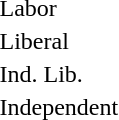<table style="margin-top:1em">
<tr>
<td width=20 > </td>
<td>Labor</td>
</tr>
<tr>
<td> </td>
<td>Liberal</td>
</tr>
<tr>
<td> </td>
<td>Ind. Lib.</td>
</tr>
<tr>
<td> </td>
<td>Independent</td>
</tr>
</table>
